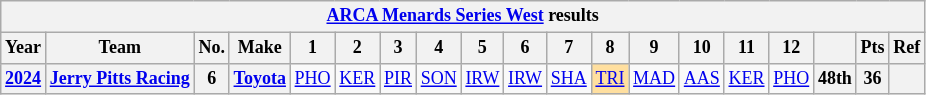<table class="wikitable" style="text-align:center; font-size:75%">
<tr>
<th colspan=23><a href='#'>ARCA Menards Series West</a> results</th>
</tr>
<tr>
<th>Year</th>
<th>Team</th>
<th>No.</th>
<th>Make</th>
<th>1</th>
<th>2</th>
<th>3</th>
<th>4</th>
<th>5</th>
<th>6</th>
<th>7</th>
<th>8</th>
<th>9</th>
<th>10</th>
<th>11</th>
<th>12</th>
<th></th>
<th>Pts</th>
<th>Ref</th>
</tr>
<tr>
<th><a href='#'>2024</a></th>
<th><a href='#'>Jerry Pitts Racing</a></th>
<th>6</th>
<th><a href='#'>Toyota</a></th>
<td><a href='#'>PHO</a></td>
<td><a href='#'>KER</a></td>
<td><a href='#'>PIR</a></td>
<td><a href='#'>SON</a></td>
<td><a href='#'>IRW</a></td>
<td><a href='#'>IRW</a></td>
<td><a href='#'>SHA</a></td>
<td style="background:#FFDF9F;"><a href='#'>TRI</a><br></td>
<td><a href='#'>MAD</a></td>
<td><a href='#'>AAS</a></td>
<td><a href='#'>KER</a></td>
<td><a href='#'>PHO</a></td>
<th>48th</th>
<th>36</th>
<th></th>
</tr>
</table>
